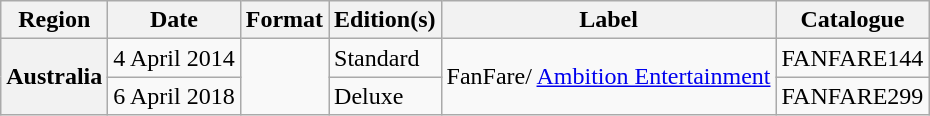<table class="wikitable plainrowheaders">
<tr>
<th scope="col">Region</th>
<th scope="col">Date</th>
<th scope="col">Format</th>
<th scope="col">Edition(s)</th>
<th scope="col">Label</th>
<th scope="col">Catalogue</th>
</tr>
<tr>
<th scope="row" rowspan="2">Australia</th>
<td>4 April 2014</td>
<td rowspan="2"></td>
<td>Standard</td>
<td rowspan="2">FanFare/ <a href='#'>Ambition Entertainment</a></td>
<td>FANFARE144</td>
</tr>
<tr>
<td>6 April 2018</td>
<td>Deluxe</td>
<td>FANFARE299</td>
</tr>
</table>
